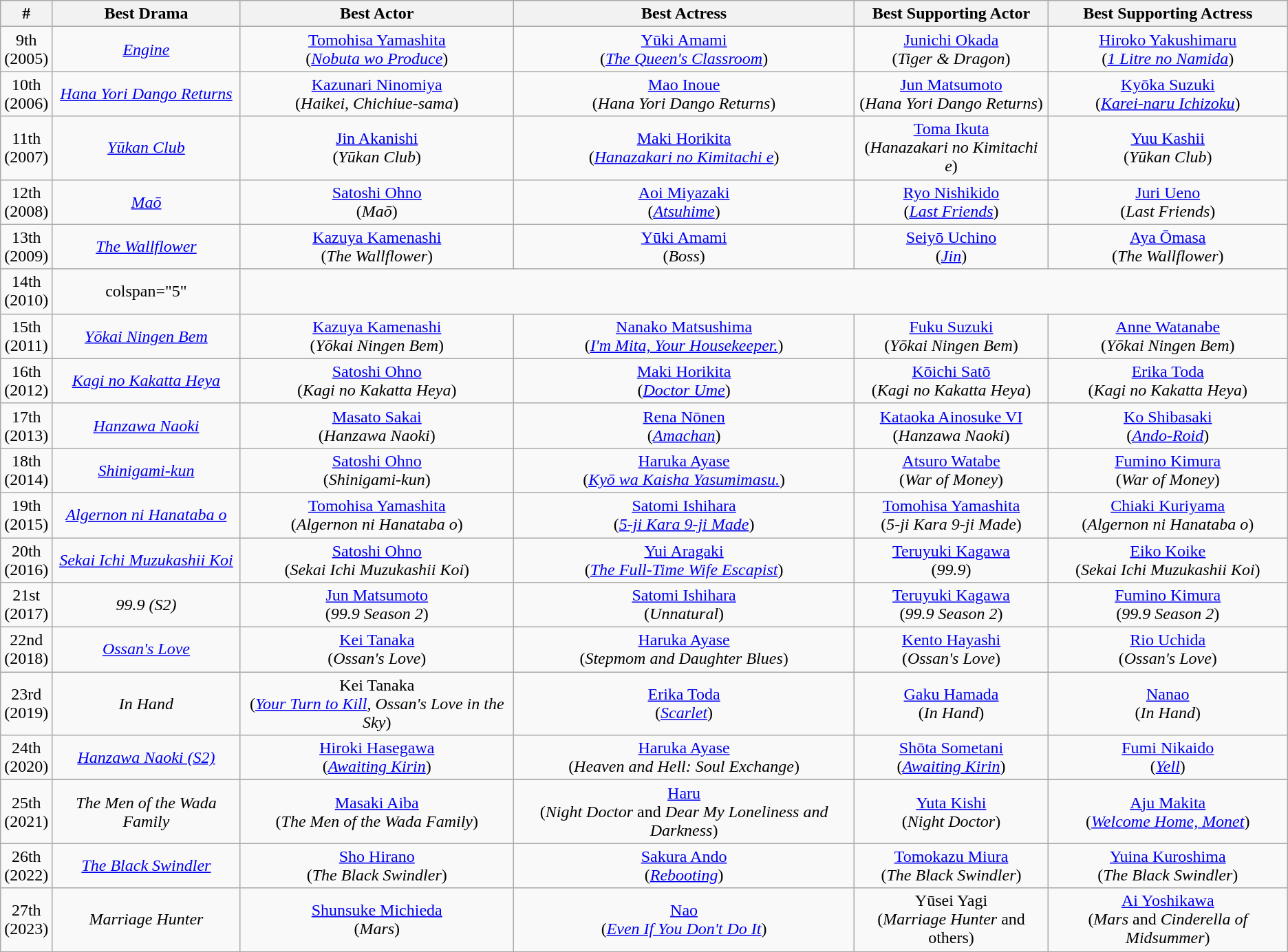<table class="wikitable" text style="text-align:center;">
<tr>
<th>#</th>
<th>Best Drama</th>
<th>Best Actor</th>
<th>Best Actress</th>
<th>Best Supporting Actor</th>
<th>Best Supporting Actress</th>
</tr>
<tr>
<td>9th<br>(2005)</td>
<td><em><a href='#'>Engine</a></em></td>
<td><a href='#'>Tomohisa Yamashita</a> <br>(<em><a href='#'>Nobuta wo Produce</a></em>)</td>
<td><a href='#'>Yūki Amami</a> <br>(<em><a href='#'>The Queen's Classroom</a></em>)</td>
<td><a href='#'>Junichi Okada</a> <br>(<em>Tiger & Dragon</em>)</td>
<td><a href='#'>Hiroko Yakushimaru</a> <br>(<em><a href='#'>1 Litre no Namida</a></em>)</td>
</tr>
<tr>
<td>10th<br>(2006)</td>
<td><em><a href='#'>Hana Yori Dango Returns</a></em></td>
<td><a href='#'>Kazunari Ninomiya</a> <br>(<em>Haikei, Chichiue-sama</em>)</td>
<td><a href='#'>Mao Inoue</a> <br>(<em>Hana Yori Dango Returns</em>)</td>
<td><a href='#'>Jun Matsumoto</a> <br>(<em>Hana Yori Dango Returns</em>)</td>
<td><a href='#'>Kyōka Suzuki</a> <br>(<em><a href='#'>Karei-naru Ichizoku</a></em>)</td>
</tr>
<tr>
<td>11th<br>(2007)</td>
<td><em><a href='#'>Yūkan Club</a></em></td>
<td><a href='#'>Jin Akanishi</a> <br>(<em>Yūkan Club</em>)</td>
<td><a href='#'>Maki Horikita</a> <br>(<em><a href='#'>Hanazakari no Kimitachi e</a></em>)</td>
<td><a href='#'>Toma Ikuta</a> <br>(<em>Hanazakari no Kimitachi e</em>)</td>
<td><a href='#'>Yuu Kashii</a> <br>(<em>Yūkan Club</em>)</td>
</tr>
<tr>
<td>12th<br>(2008)</td>
<td><em><a href='#'>Maō</a></em></td>
<td><a href='#'>Satoshi Ohno</a> <br>(<em>Maō</em>)</td>
<td><a href='#'>Aoi Miyazaki</a> <br>(<em><a href='#'>Atsuhime</a></em>)</td>
<td><a href='#'>Ryo Nishikido</a> <br>(<em><a href='#'>Last Friends</a></em>)</td>
<td><a href='#'>Juri Ueno</a> <br>(<em>Last Friends</em>)</td>
</tr>
<tr>
<td>13th<br>(2009)</td>
<td><em><a href='#'>The Wallflower</a></em></td>
<td><a href='#'>Kazuya Kamenashi</a> <br>(<em>The Wallflower</em>)</td>
<td><a href='#'>Yūki Amami</a> <br>(<em>Boss</em>)</td>
<td><a href='#'>Seiyō Uchino</a> <br>(<em><a href='#'>Jin</a></em>)</td>
<td><a href='#'>Aya Ōmasa</a> <br>(<em>The Wallflower</em>)</td>
</tr>
<tr>
<td>14th<br>(2010)</td>
<td>colspan="5" </td>
</tr>
<tr>
<td>15th<br>(2011)</td>
<td><em><a href='#'>Yōkai Ningen Bem</a></em></td>
<td><a href='#'>Kazuya Kamenashi</a> <br>(<em>Yōkai Ningen Bem</em>)</td>
<td><a href='#'>Nanako Matsushima</a> <br>(<em><a href='#'>I'm Mita, Your Housekeeper.</a></em>)</td>
<td><a href='#'>Fuku Suzuki</a> <br>(<em>Yōkai Ningen Bem</em>)</td>
<td><a href='#'>Anne Watanabe</a> <br>(<em>Yōkai Ningen Bem</em>)</td>
</tr>
<tr>
<td>16th<br>(2012)</td>
<td><em><a href='#'>Kagi no Kakatta Heya</a></em></td>
<td><a href='#'>Satoshi Ohno</a> <br>(<em>Kagi no Kakatta Heya</em>)</td>
<td><a href='#'>Maki Horikita</a> <br>(<em><a href='#'>Doctor Ume</a></em>)</td>
<td><a href='#'>Kōichi Satō</a> <br>(<em>Kagi no Kakatta Heya</em>)</td>
<td><a href='#'>Erika Toda</a> <br>(<em>Kagi no Kakatta Heya</em>)</td>
</tr>
<tr>
<td>17th<br>(2013)</td>
<td><em><a href='#'>Hanzawa Naoki</a></em></td>
<td><a href='#'>Masato Sakai</a> <br>(<em>Hanzawa Naoki</em>)</td>
<td><a href='#'>Rena Nōnen</a> <br>(<em><a href='#'>Amachan</a></em>)</td>
<td><a href='#'>Kataoka Ainosuke VI</a> <br>(<em>Hanzawa Naoki</em>)</td>
<td><a href='#'>Ko Shibasaki</a> <br>(<em><a href='#'>Ando-Roid</a></em>)</td>
</tr>
<tr>
<td>18th<br>(2014)</td>
<td><em><a href='#'>Shinigami-kun</a></em></td>
<td><a href='#'>Satoshi Ohno</a> <br>(<em>Shinigami-kun</em>)</td>
<td><a href='#'>Haruka Ayase</a> <br>(<em><a href='#'>Kyō wa Kaisha Yasumimasu.</a></em>)</td>
<td><a href='#'>Atsuro Watabe</a> <br>(<em>War of Money</em>)</td>
<td><a href='#'>Fumino Kimura</a> <br>(<em>War of Money</em>)</td>
</tr>
<tr>
<td>19th<br>(2015)</td>
<td><em><a href='#'>Algernon ni Hanataba o</a></em></td>
<td><a href='#'>Tomohisa Yamashita</a> <br>(<em>Algernon ni Hanataba o</em>)</td>
<td><a href='#'>Satomi Ishihara</a> <br>(<em><a href='#'>5-ji Kara 9-ji Made</a></em>)</td>
<td><a href='#'>Tomohisa Yamashita</a> <br>(<em>5-ji Kara 9-ji Made</em>)</td>
<td><a href='#'>Chiaki Kuriyama</a> <br>(<em>Algernon ni Hanataba o</em>)</td>
</tr>
<tr>
<td>20th<br>(2016)</td>
<td><em><a href='#'>Sekai Ichi Muzukashii Koi</a></em></td>
<td><a href='#'>Satoshi Ohno</a> <br>(<em>Sekai Ichi Muzukashii Koi</em>)</td>
<td><a href='#'>Yui Aragaki</a> <br>(<em><a href='#'>The Full-Time Wife Escapist</a></em>)</td>
<td><a href='#'>Teruyuki Kagawa</a> <br>(<em>99.9</em>)</td>
<td><a href='#'>Eiko Koike</a> <br>(<em>Sekai Ichi Muzukashii Koi</em>)</td>
</tr>
<tr>
<td>21st<br>(2017)</td>
<td><em>99.9 (S2)</em></td>
<td><a href='#'>Jun Matsumoto</a> <br>(<em>99.9 Season 2</em>)</td>
<td><a href='#'>Satomi Ishihara</a> <br>(<em>Unnatural</em>)</td>
<td><a href='#'>Teruyuki Kagawa</a> <br>(<em>99.9 Season 2</em>)</td>
<td><a href='#'>Fumino Kimura</a> <br>(<em>99.9 Season 2</em>)</td>
</tr>
<tr>
<td>22nd<br>(2018)</td>
<td><em><a href='#'>Ossan's Love</a></em></td>
<td><a href='#'>Kei Tanaka</a> <br>(<em>Ossan's Love</em>)</td>
<td><a href='#'>Haruka Ayase</a> <br>(<em>Stepmom and Daughter Blues</em>)</td>
<td><a href='#'>Kento Hayashi</a> <br>(<em>Ossan's Love</em>)</td>
<td><a href='#'>Rio Uchida</a> <br>(<em>Ossan's Love</em>)</td>
</tr>
<tr>
<td>23rd<br>(2019)</td>
<td><em>In Hand</em></td>
<td>Kei Tanaka <br>(<em><a href='#'>Your Turn to Kill</a></em>, <em>Ossan's Love in the Sky</em>)</td>
<td><a href='#'>Erika Toda</a> <br>(<em><a href='#'>Scarlet</a></em>)</td>
<td><a href='#'>Gaku Hamada</a> <br>(<em>In Hand</em>)</td>
<td><a href='#'>Nanao</a> <br>(<em>In Hand</em>)</td>
</tr>
<tr>
<td>24th<br>(2020)</td>
<td><em><a href='#'>Hanzawa Naoki (S2)</a></em></td>
<td><a href='#'>Hiroki Hasegawa</a> <br>(<em><a href='#'>Awaiting Kirin</a></em>)</td>
<td><a href='#'>Haruka Ayase</a> <br>(<em>Heaven and Hell: Soul Exchange</em>)</td>
<td><a href='#'>Shōta Sometani</a> <br>(<em><a href='#'>Awaiting Kirin</a></em>)</td>
<td><a href='#'>Fumi Nikaido</a> <br>(<em><a href='#'>Yell</a></em>)</td>
</tr>
<tr>
<td>25th<br>(2021)</td>
<td><em>The Men of the Wada Family</em></td>
<td><a href='#'>Masaki Aiba</a> <br>(<em>The Men of the Wada Family</em>)</td>
<td><a href='#'>Haru</a> <br>(<em>Night Doctor</em> and <em>Dear My Loneliness and Darkness</em>)</td>
<td><a href='#'>Yuta Kishi</a> <br>(<em>Night Doctor</em>)</td>
<td><a href='#'>Aju Makita</a> <br>(<em><a href='#'>Welcome Home, Monet</a></em>)</td>
</tr>
<tr>
<td>26th<br>(2022)</td>
<td><em><a href='#'>The Black Swindler</a></em></td>
<td><a href='#'>Sho Hirano</a> <br>(<em>The Black Swindler</em>)</td>
<td><a href='#'>Sakura Ando</a> <br>(<em><a href='#'>Rebooting</a></em>)</td>
<td><a href='#'>Tomokazu Miura</a> <br>(<em>The Black Swindler</em>)</td>
<td><a href='#'>Yuina Kuroshima</a> <br>(<em>The Black Swindler</em>)</td>
</tr>
<tr>
<td>27th<br>(2023)</td>
<td><em>Marriage Hunter</em></td>
<td><a href='#'>Shunsuke Michieda</a> <br>(<em>Mars</em>)</td>
<td><a href='#'>Nao</a> <br>(<em><a href='#'>Even If You Don't Do It</a></em>)</td>
<td>Yūsei Yagi <br>(<em>Marriage Hunter</em> and others)</td>
<td><a href='#'>Ai Yoshikawa</a> <br>(<em>Mars</em> and <em>Cinderella of Midsummer</em>)</td>
</tr>
<tr>
</tr>
</table>
